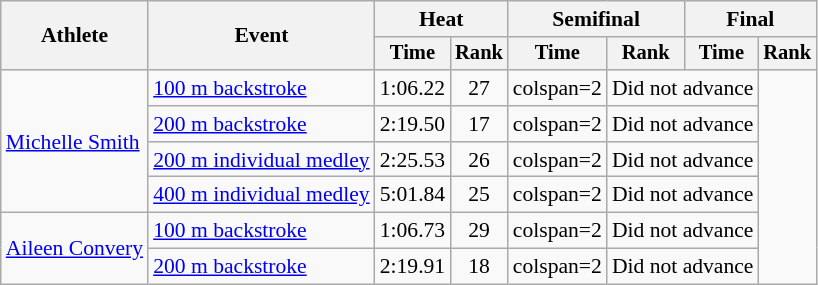<table class=wikitable style="font-size:90%;">
<tr>
<th rowspan=2>Athlete</th>
<th rowspan=2>Event</th>
<th colspan=2>Heat</th>
<th colspan=2>Semifinal</th>
<th colspan=2>Final</th>
</tr>
<tr style="font-size:95%">
<th>Time</th>
<th>Rank</th>
<th>Time</th>
<th>Rank</th>
<th>Time</th>
<th>Rank</th>
</tr>
<tr align=center>
<td rowspan=4 align=left><a href='#'>Michelle Smith</a></td>
<td align=left><a href='#'>100 m backstroke</a></td>
<td>1:06.22</td>
<td>27</td>
<td>colspan=2 </td>
<td colspan=2>Did not advance</td>
</tr>
<tr align=center>
<td align=left><a href='#'>200 m backstroke</a></td>
<td>2:19.50</td>
<td>17</td>
<td>colspan=2 </td>
<td colspan=2>Did not advance</td>
</tr>
<tr align=center>
<td align=left><a href='#'>200 m individual medley</a></td>
<td>2:25.53</td>
<td>26</td>
<td>colspan=2 </td>
<td colspan=2>Did not advance</td>
</tr>
<tr align=center>
<td align=left><a href='#'>400 m individual medley</a></td>
<td>5:01.84</td>
<td>25</td>
<td>colspan=2 </td>
<td colspan=2>Did not advance</td>
</tr>
<tr align=center>
<td rowspan=2 align=left><a href='#'>Aileen Convery</a></td>
<td align=left><a href='#'>100 m backstroke</a></td>
<td>1:06.73</td>
<td>29</td>
<td>colspan=2 </td>
<td colspan=2>Did not advance</td>
</tr>
<tr align=center>
<td align=left><a href='#'>200 m backstroke</a></td>
<td>2:19.91</td>
<td>18</td>
<td>colspan=2 </td>
<td colspan=2>Did not advance</td>
</tr>
</table>
